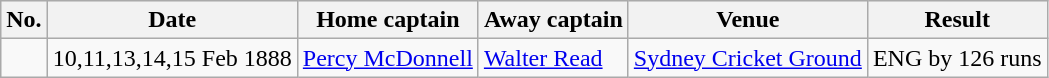<table class="wikitable">
<tr style="background:#efefef;">
<th>No.</th>
<th>Date</th>
<th>Home captain</th>
<th>Away captain</th>
<th>Venue</th>
<th>Result</th>
</tr>
<tr>
<td></td>
<td>10,11,13,14,15 Feb 1888</td>
<td><a href='#'>Percy McDonnell</a></td>
<td><a href='#'>Walter Read</a></td>
<td><a href='#'>Sydney Cricket Ground</a></td>
<td>ENG by 126 runs</td>
</tr>
</table>
